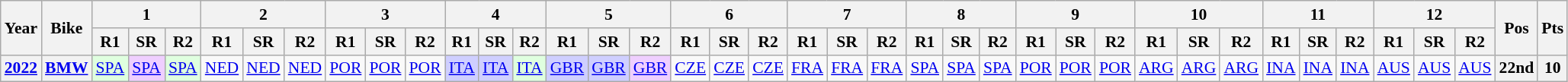<table class="wikitable" style="text-align:center; font-size:90%">
<tr>
<th valign="middle" rowspan=2>Year</th>
<th valign="middle" rowspan=2>Bike</th>
<th colspan=3>1</th>
<th colspan=3>2</th>
<th colspan=3>3</th>
<th colspan=3>4</th>
<th colspan=3>5</th>
<th colspan=3>6</th>
<th colspan=3>7</th>
<th colspan=3>8</th>
<th colspan=3>9</th>
<th colspan=3>10</th>
<th colspan=3>11</th>
<th colspan=3>12</th>
<th rowspan=2>Pos</th>
<th rowspan=2>Pts</th>
</tr>
<tr>
<th>R1</th>
<th>SR</th>
<th>R2</th>
<th>R1</th>
<th>SR</th>
<th>R2</th>
<th>R1</th>
<th>SR</th>
<th>R2</th>
<th>R1</th>
<th>SR</th>
<th>R2</th>
<th>R1</th>
<th>SR</th>
<th>R2</th>
<th>R1</th>
<th>SR</th>
<th>R2</th>
<th>R1</th>
<th>SR</th>
<th>R2</th>
<th>R1</th>
<th>SR</th>
<th>R2</th>
<th>R1</th>
<th>SR</th>
<th>R2</th>
<th>R1</th>
<th>SR</th>
<th>R2</th>
<th>R1</th>
<th>SR</th>
<th>R2</th>
<th>R1</th>
<th>SR</th>
<th>R2</th>
</tr>
<tr>
<th><a href='#'>2022</a></th>
<th><a href='#'>BMW</a></th>
<td style="background:#dfffdf;"><a href='#'>SPA</a><br></td>
<td style="background:#efcfff;"><a href='#'>SPA</a><br></td>
<td style="background:#dfffdf;"><a href='#'>SPA</a><br></td>
<td style="background:#;"><a href='#'>NED</a><br></td>
<td style="background:#;"><a href='#'>NED</a><br></td>
<td style="background:#;"><a href='#'>NED</a><br></td>
<td style="background:#;"><a href='#'>POR</a><br></td>
<td style="background:#;"><a href='#'>POR</a><br></td>
<td style="background:#;"><a href='#'>POR</a><br></td>
<td style="background:#cfcfff;"><a href='#'>ITA</a><br></td>
<td style="background:#cfcfff;"><a href='#'>ITA</a><br></td>
<td style="background:#dfffdf;"><a href='#'>ITA</a><br></td>
<td style="background:#cfcfff;"><a href='#'>GBR</a><br></td>
<td style="background:#cfcfff;"><a href='#'>GBR</a><br></td>
<td style="background:#efcfff;"><a href='#'>GBR</a><br></td>
<td style="background:#;"><a href='#'>CZE</a><br></td>
<td style="background:#;"><a href='#'>CZE</a><br></td>
<td style="background:#;"><a href='#'>CZE</a><br></td>
<td style="background:#;"><a href='#'>FRA</a><br></td>
<td style="background:#;"><a href='#'>FRA</a><br></td>
<td style="background:#;"><a href='#'>FRA</a><br></td>
<td style="background:#;"><a href='#'>SPA</a><br></td>
<td style="background:#;"><a href='#'>SPA</a><br></td>
<td style="background:#;"><a href='#'>SPA</a><br></td>
<td style="background:#;"><a href='#'>POR</a><br></td>
<td style="background:#;"><a href='#'>POR</a><br></td>
<td style="background:#;"><a href='#'>POR</a><br></td>
<td style="background:#;"><a href='#'>ARG</a><br></td>
<td style="background:#;"><a href='#'>ARG</a><br></td>
<td style="background:#;"><a href='#'>ARG</a><br></td>
<td style="background:#;"><a href='#'>INA</a><br></td>
<td style="background:#;"><a href='#'>INA</a><br></td>
<td style="background:#;"><a href='#'>INA</a><br></td>
<td style="background:#;"><a href='#'>AUS</a><br></td>
<td style="background:#;"><a href='#'>AUS</a><br></td>
<td style="background:#;"><a href='#'>AUS</a><br></td>
<th>22nd</th>
<th>10</th>
</tr>
</table>
